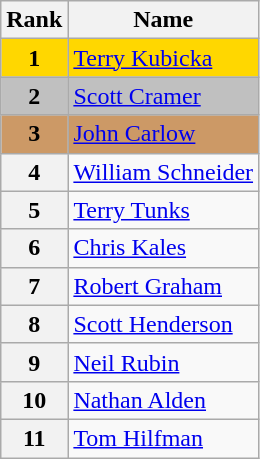<table class="wikitable">
<tr>
<th>Rank</th>
<th>Name</th>
</tr>
<tr bgcolor="gold">
<td align="center"><strong>1</strong></td>
<td><a href='#'>Terry Kubicka</a></td>
</tr>
<tr bgcolor="silver">
<td align="center"><strong>2</strong></td>
<td><a href='#'>Scott Cramer</a></td>
</tr>
<tr bgcolor="cc9966">
<td align="center"><strong>3</strong></td>
<td><a href='#'>John Carlow</a></td>
</tr>
<tr>
<th>4</th>
<td><a href='#'>William Schneider</a></td>
</tr>
<tr>
<th>5</th>
<td><a href='#'>Terry Tunks</a></td>
</tr>
<tr>
<th>6</th>
<td><a href='#'>Chris Kales</a></td>
</tr>
<tr>
<th>7</th>
<td><a href='#'>Robert Graham</a></td>
</tr>
<tr>
<th>8</th>
<td><a href='#'>Scott Henderson</a></td>
</tr>
<tr>
<th>9</th>
<td><a href='#'>Neil Rubin</a></td>
</tr>
<tr>
<th>10</th>
<td><a href='#'>Nathan Alden</a></td>
</tr>
<tr>
<th>11</th>
<td><a href='#'>Tom Hilfman</a></td>
</tr>
</table>
